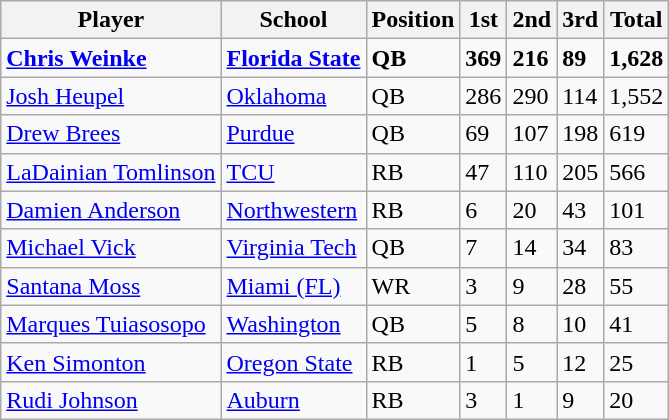<table class="wikitable">
<tr>
<th>Player</th>
<th>School</th>
<th>Position</th>
<th>1st</th>
<th>2nd</th>
<th>3rd</th>
<th>Total</th>
</tr>
<tr>
<td><strong><a href='#'>Chris Weinke</a></strong></td>
<td><strong><a href='#'>Florida State</a></strong></td>
<td><strong>QB</strong></td>
<td><strong>369</strong></td>
<td><strong>216</strong></td>
<td><strong>89</strong></td>
<td><strong>1,628</strong></td>
</tr>
<tr>
<td><a href='#'>Josh Heupel</a></td>
<td><a href='#'>Oklahoma</a></td>
<td>QB</td>
<td>286</td>
<td>290</td>
<td>114</td>
<td>1,552</td>
</tr>
<tr>
<td><a href='#'>Drew Brees</a></td>
<td><a href='#'>Purdue</a></td>
<td>QB</td>
<td>69</td>
<td>107</td>
<td>198</td>
<td>619</td>
</tr>
<tr>
<td><a href='#'>LaDainian Tomlinson</a></td>
<td><a href='#'>TCU</a></td>
<td>RB</td>
<td>47</td>
<td>110</td>
<td>205</td>
<td>566</td>
</tr>
<tr>
<td><a href='#'>Damien Anderson</a></td>
<td><a href='#'>Northwestern</a></td>
<td>RB</td>
<td>6</td>
<td>20</td>
<td>43</td>
<td>101</td>
</tr>
<tr>
<td><a href='#'>Michael Vick</a></td>
<td><a href='#'>Virginia Tech</a></td>
<td>QB</td>
<td>7</td>
<td>14</td>
<td>34</td>
<td>83</td>
</tr>
<tr>
<td><a href='#'>Santana Moss</a></td>
<td><a href='#'>Miami (FL)</a></td>
<td>WR</td>
<td>3</td>
<td>9</td>
<td>28</td>
<td>55</td>
</tr>
<tr>
<td><a href='#'>Marques Tuiasosopo</a></td>
<td><a href='#'>Washington</a></td>
<td>QB</td>
<td>5</td>
<td>8</td>
<td>10</td>
<td>41</td>
</tr>
<tr>
<td><a href='#'>Ken Simonton</a></td>
<td><a href='#'>Oregon State</a></td>
<td>RB</td>
<td>1</td>
<td>5</td>
<td>12</td>
<td>25</td>
</tr>
<tr>
<td><a href='#'>Rudi Johnson</a></td>
<td><a href='#'>Auburn</a></td>
<td>RB</td>
<td>3</td>
<td>1</td>
<td>9</td>
<td>20</td>
</tr>
</table>
